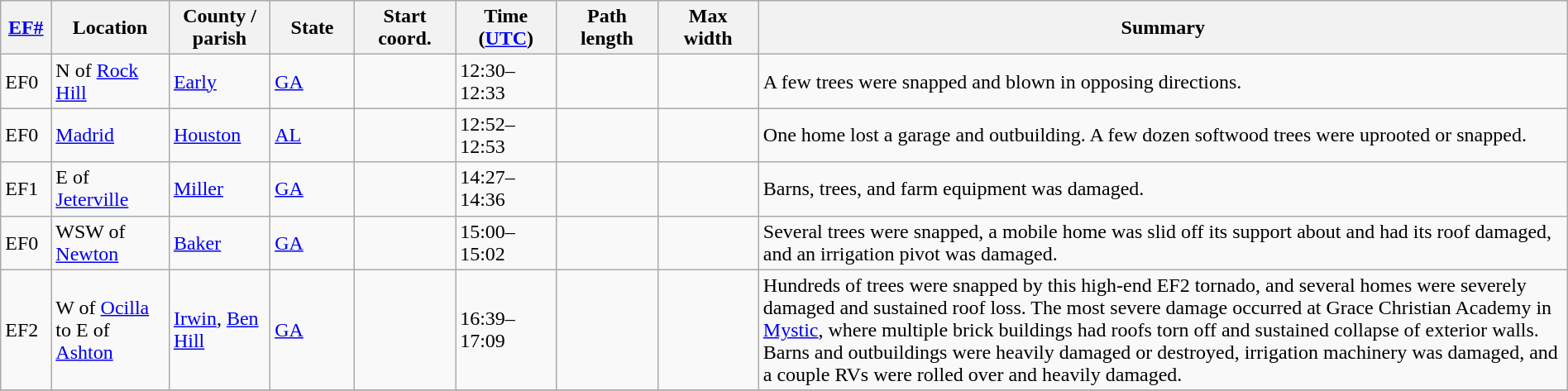<table class="wikitable sortable" style="width:100%;">
<tr>
<th scope="col"  style="width:3%; text-align:center;"><a href='#'>EF#</a></th>
<th scope="col"  style="width:7%; text-align:center;" class="unsortable">Location</th>
<th scope="col"  style="width:6%; text-align:center;" class="unsortable">County / parish</th>
<th scope="col"  style="width:5%; text-align:center;">State</th>
<th scope="col"  style="width:6%; text-align:center;">Start coord.</th>
<th scope="col"  style="width:6%; text-align:center;">Time (<a href='#'>UTC</a>)</th>
<th scope="col"  style="width:6%; text-align:center;">Path length</th>
<th scope="col"  style="width:6%; text-align:center;">Max width</th>
<th scope="col" class="unsortable" style="width:48%; text-align:center;">Summary</th>
</tr>
<tr>
<td bgcolor=>EF0</td>
<td>N of <a href='#'>Rock Hill</a></td>
<td><a href='#'>Early</a></td>
<td><a href='#'>GA</a></td>
<td></td>
<td>12:30–12:33</td>
<td></td>
<td></td>
<td>A few trees were snapped and blown in opposing directions.</td>
</tr>
<tr>
<td bgcolor=>EF0</td>
<td><a href='#'>Madrid</a></td>
<td><a href='#'>Houston</a></td>
<td><a href='#'>AL</a></td>
<td></td>
<td>12:52–12:53</td>
<td></td>
<td></td>
<td>One home lost a garage and outbuilding. A few dozen softwood trees were uprooted or snapped.</td>
</tr>
<tr>
<td bgcolor=>EF1</td>
<td>E of <a href='#'>Jeterville</a></td>
<td><a href='#'>Miller</a></td>
<td><a href='#'>GA</a></td>
<td></td>
<td>14:27–14:36</td>
<td></td>
<td></td>
<td>Barns, trees, and farm equipment was damaged.</td>
</tr>
<tr>
<td bgcolor=>EF0</td>
<td>WSW of <a href='#'>Newton</a></td>
<td><a href='#'>Baker</a></td>
<td><a href='#'>GA</a></td>
<td></td>
<td>15:00–15:02</td>
<td></td>
<td></td>
<td>Several trees were snapped, a mobile home was slid off its support about  and had its roof damaged, and an irrigation pivot was damaged.</td>
</tr>
<tr>
<td bgcolor=>EF2</td>
<td>W of <a href='#'>Ocilla</a> to E of <a href='#'>Ashton</a></td>
<td><a href='#'>Irwin</a>, <a href='#'>Ben Hill</a></td>
<td><a href='#'>GA</a></td>
<td></td>
<td>16:39–17:09</td>
<td></td>
<td></td>
<td>Hundreds of trees were snapped by this high-end EF2 tornado, and several homes were severely damaged and sustained roof loss. The most severe damage occurred at Grace Christian Academy in <a href='#'>Mystic</a>, where multiple brick buildings had roofs torn off and sustained collapse of exterior walls. Barns and outbuildings were heavily damaged or destroyed, irrigation machinery was damaged, and a couple RVs were rolled over and heavily damaged.</td>
</tr>
<tr>
</tr>
</table>
